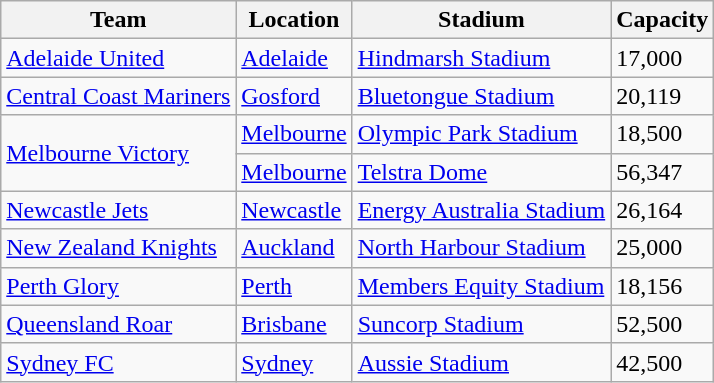<table class="wikitable">
<tr>
<th>Team</th>
<th>Location</th>
<th>Stadium</th>
<th>Capacity</th>
</tr>
<tr>
<td><a href='#'>Adelaide United</a></td>
<td><a href='#'>Adelaide</a></td>
<td><a href='#'>Hindmarsh Stadium</a></td>
<td>17,000</td>
</tr>
<tr>
<td><a href='#'>Central Coast Mariners</a></td>
<td><a href='#'>Gosford</a></td>
<td><a href='#'>Bluetongue Stadium</a></td>
<td>20,119</td>
</tr>
<tr>
<td rowspan="2"><a href='#'>Melbourne Victory</a></td>
<td><a href='#'>Melbourne</a></td>
<td><a href='#'>Olympic Park Stadium</a></td>
<td>18,500</td>
</tr>
<tr>
<td><a href='#'>Melbourne</a></td>
<td><a href='#'>Telstra Dome</a></td>
<td>56,347</td>
</tr>
<tr>
<td><a href='#'>Newcastle Jets</a></td>
<td><a href='#'>Newcastle</a></td>
<td><a href='#'>Energy Australia Stadium</a></td>
<td>26,164</td>
</tr>
<tr>
<td><a href='#'>New Zealand Knights</a></td>
<td><a href='#'>Auckland</a></td>
<td><a href='#'>North Harbour Stadium</a></td>
<td>25,000</td>
</tr>
<tr>
<td><a href='#'>Perth Glory</a></td>
<td><a href='#'>Perth</a></td>
<td><a href='#'>Members Equity Stadium</a></td>
<td>18,156</td>
</tr>
<tr>
<td><a href='#'>Queensland Roar</a></td>
<td><a href='#'>Brisbane</a></td>
<td><a href='#'>Suncorp Stadium</a></td>
<td>52,500</td>
</tr>
<tr>
<td><a href='#'>Sydney FC</a></td>
<td><a href='#'>Sydney</a></td>
<td><a href='#'>Aussie Stadium</a></td>
<td>42,500</td>
</tr>
</table>
